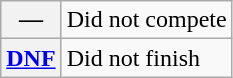<table class="wikitable">
<tr>
<th scope="row">—</th>
<td>Did not compete</td>
</tr>
<tr>
<th scope="row"><a href='#'>DNF</a></th>
<td>Did not finish</td>
</tr>
</table>
